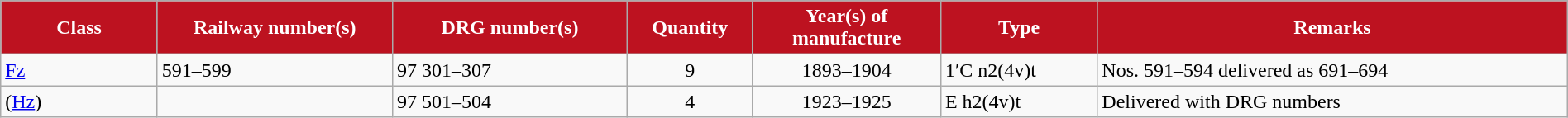<table class="wikitable"  width="100%">
<tr>
<th style="color:#ffffff; background:#bd1220" width="10%">Class</th>
<th style="color:#ffffff; background:#bd1220" width="15%">Railway number(s)</th>
<th style="color:#ffffff; background:#bd1220" width="15%">DRG number(s)</th>
<th style="color:#ffffff; background:#bd1220" width="8%">Quantity</th>
<th style="color:#ffffff; background:#bd1220" width="12%">Year(s) of manufacture</th>
<th style="color:#ffffff; background:#bd1220" width="10%">Type</th>
<th style="color:#ffffff; background:#bd1220" width="30%">Remarks</th>
</tr>
<tr>
<td><a href='#'>Fz</a></td>
<td>591–599</td>
<td>97 301–307</td>
<td align="center">9</td>
<td align="center">1893–1904</td>
<td>1′C n2(4v)t</td>
<td>Nos. 591–594 delivered as 691–694</td>
</tr>
<tr>
<td>(<a href='#'>Hz</a>)</td>
<td></td>
<td>97 501–504</td>
<td align="center">4</td>
<td align="center">1923–1925</td>
<td>E h2(4v)t</td>
<td>Delivered with DRG numbers</td>
</tr>
</table>
